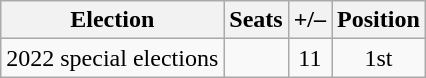<table class=wikitable style=text-align:center>
<tr>
<th>Election</th>
<th>Seats</th>
<th>+/–</th>
<th><strong>Position</strong></th>
</tr>
<tr>
<td>2022 special elections</td>
<td></td>
<td> 11</td>
<td> 1st</td>
</tr>
</table>
